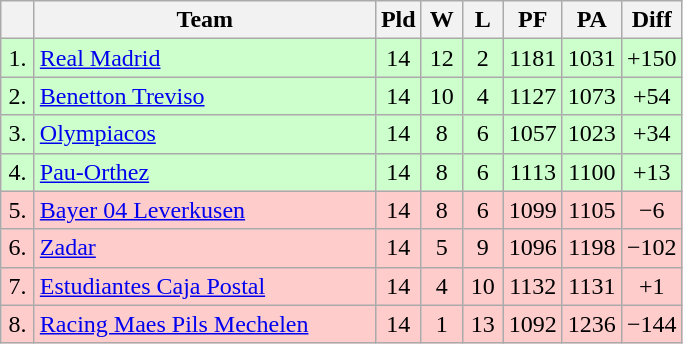<table class="wikitable" style="text-align:center">
<tr>
<th width=15></th>
<th width=220>Team</th>
<th width=20>Pld</th>
<th width=20>W</th>
<th width=20>L</th>
<th width=20>PF</th>
<th width=20>PA</th>
<th width=30>Diff</th>
</tr>
<tr style="background: #ccffcc;">
<td>1.</td>
<td align=left> <a href='#'>Real Madrid</a></td>
<td>14</td>
<td>12</td>
<td>2</td>
<td>1181</td>
<td>1031</td>
<td>+150</td>
</tr>
<tr style="background: #ccffcc;">
<td>2.</td>
<td align=left> <a href='#'>Benetton Treviso</a></td>
<td>14</td>
<td>10</td>
<td>4</td>
<td>1127</td>
<td>1073</td>
<td>+54</td>
</tr>
<tr style="background: #ccffcc;">
<td>3.</td>
<td align=left> <a href='#'>Olympiacos</a></td>
<td>14</td>
<td>8</td>
<td>6</td>
<td>1057</td>
<td>1023</td>
<td>+34</td>
</tr>
<tr style="background: #ccffcc;">
<td>4.</td>
<td align=left> <a href='#'>Pau-Orthez</a></td>
<td>14</td>
<td>8</td>
<td>6</td>
<td>1113</td>
<td>1100</td>
<td>+13</td>
</tr>
<tr style="background: #ffcccc;">
<td>5.</td>
<td align=left> <a href='#'>Bayer 04 Leverkusen</a></td>
<td>14</td>
<td>8</td>
<td>6</td>
<td>1099</td>
<td>1105</td>
<td>−6</td>
</tr>
<tr style="background: #ffcccc;">
<td>6.</td>
<td align=left> <a href='#'>Zadar</a></td>
<td>14</td>
<td>5</td>
<td>9</td>
<td>1096</td>
<td>1198</td>
<td>−102</td>
</tr>
<tr style="background: #ffcccc;">
<td>7.</td>
<td align=left> <a href='#'>Estudiantes Caja Postal</a></td>
<td>14</td>
<td>4</td>
<td>10</td>
<td>1132</td>
<td>1131</td>
<td>+1</td>
</tr>
<tr style="background: #ffcccc;">
<td>8.</td>
<td align=left> <a href='#'>Racing Maes Pils Mechelen</a></td>
<td>14</td>
<td>1</td>
<td>13</td>
<td>1092</td>
<td>1236</td>
<td>−144</td>
</tr>
</table>
